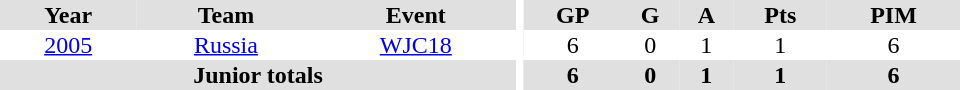<table border="0" cellpadding="1" cellspacing="0" ID="Table3" style="text-align:center; width:40em">
<tr ALIGN="center" bgcolor="#e0e0e0">
<th>Year</th>
<th>Team</th>
<th>Event</th>
<th rowspan="99" bgcolor="#ffffff"></th>
<th>GP</th>
<th>G</th>
<th>A</th>
<th>Pts</th>
<th>PIM</th>
</tr>
<tr>
<td><a href='#'>2005</a></td>
<td><a href='#'>Russia</a></td>
<td><a href='#'>WJC18</a></td>
<td>6</td>
<td>0</td>
<td>1</td>
<td>1</td>
<td>6</td>
</tr>
<tr bgcolor="#e0e0e0">
<th colspan="3">Junior totals</th>
<th>6</th>
<th>0</th>
<th>1</th>
<th>1</th>
<th>6</th>
</tr>
</table>
